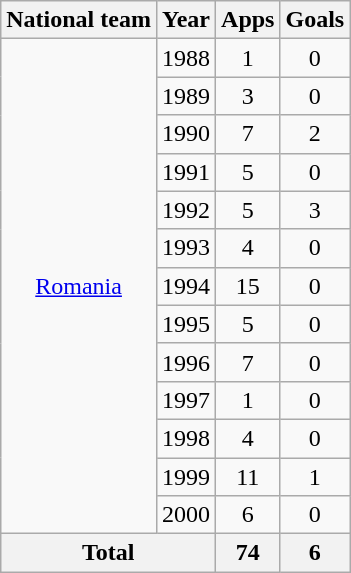<table class="wikitable" style="text-align:center">
<tr>
<th>National team</th>
<th>Year</th>
<th>Apps</th>
<th>Goals</th>
</tr>
<tr>
<td rowspan="13"><a href='#'>Romania</a></td>
<td>1988</td>
<td>1</td>
<td>0</td>
</tr>
<tr>
<td>1989</td>
<td>3</td>
<td>0</td>
</tr>
<tr>
<td>1990</td>
<td>7</td>
<td>2</td>
</tr>
<tr>
<td>1991</td>
<td>5</td>
<td>0</td>
</tr>
<tr>
<td>1992</td>
<td>5</td>
<td>3</td>
</tr>
<tr>
<td>1993</td>
<td>4</td>
<td>0</td>
</tr>
<tr>
<td>1994</td>
<td>15</td>
<td>0</td>
</tr>
<tr>
<td>1995</td>
<td>5</td>
<td>0</td>
</tr>
<tr>
<td>1996</td>
<td>7</td>
<td>0</td>
</tr>
<tr>
<td>1997</td>
<td>1</td>
<td>0</td>
</tr>
<tr>
<td>1998</td>
<td>4</td>
<td>0</td>
</tr>
<tr>
<td>1999</td>
<td>11</td>
<td>1</td>
</tr>
<tr>
<td>2000</td>
<td>6</td>
<td>0</td>
</tr>
<tr>
<th colspan="2">Total</th>
<th>74</th>
<th>6</th>
</tr>
</table>
